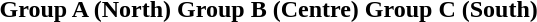<table>
<tr valign=top>
<th align="center">Group A (North)</th>
<th align="center">Group B (Centre)</th>
<th align="center">Group C (South)</th>
</tr>
<tr valign=top>
<td align="left"></td>
<td align="left"></td>
<td align="left"></td>
</tr>
</table>
